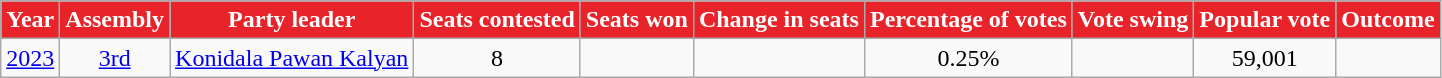<table class="wikitable sortable" style="text-align:center">
<tr>
<th style="background-color:#E8232A;color:white">Year</th>
<th style="background-color:#E8232A;color:white">Assembly</th>
<th style="background-color:#E8232A;color:white">Party leader</th>
<th style="background-color:#E8232A;color:white">Seats contested</th>
<th style="background-color:#E8232A;color:white">Seats won</th>
<th style="background-color:#E8232A;color:white">Change in seats</th>
<th style="background-color:#E8232A;color:white">Percentage of votes</th>
<th style="background-color:#E8232A;color:white">Vote swing</th>
<th style="background-color:#E8232A;color:white">Popular vote</th>
<th style="background-color:#E8232A;color:white">Outcome</th>
</tr>
<tr>
<td><a href='#'>2023</a></td>
<td><a href='#'>3rd</a></td>
<td><a href='#'>Konidala&nbsp;Pawan&nbsp;Kalyan</a></td>
<td>8</td>
<td></td>
<td></td>
<td>0.25%</td>
<td></td>
<td>59,001</td>
<td></td>
</tr>
</table>
